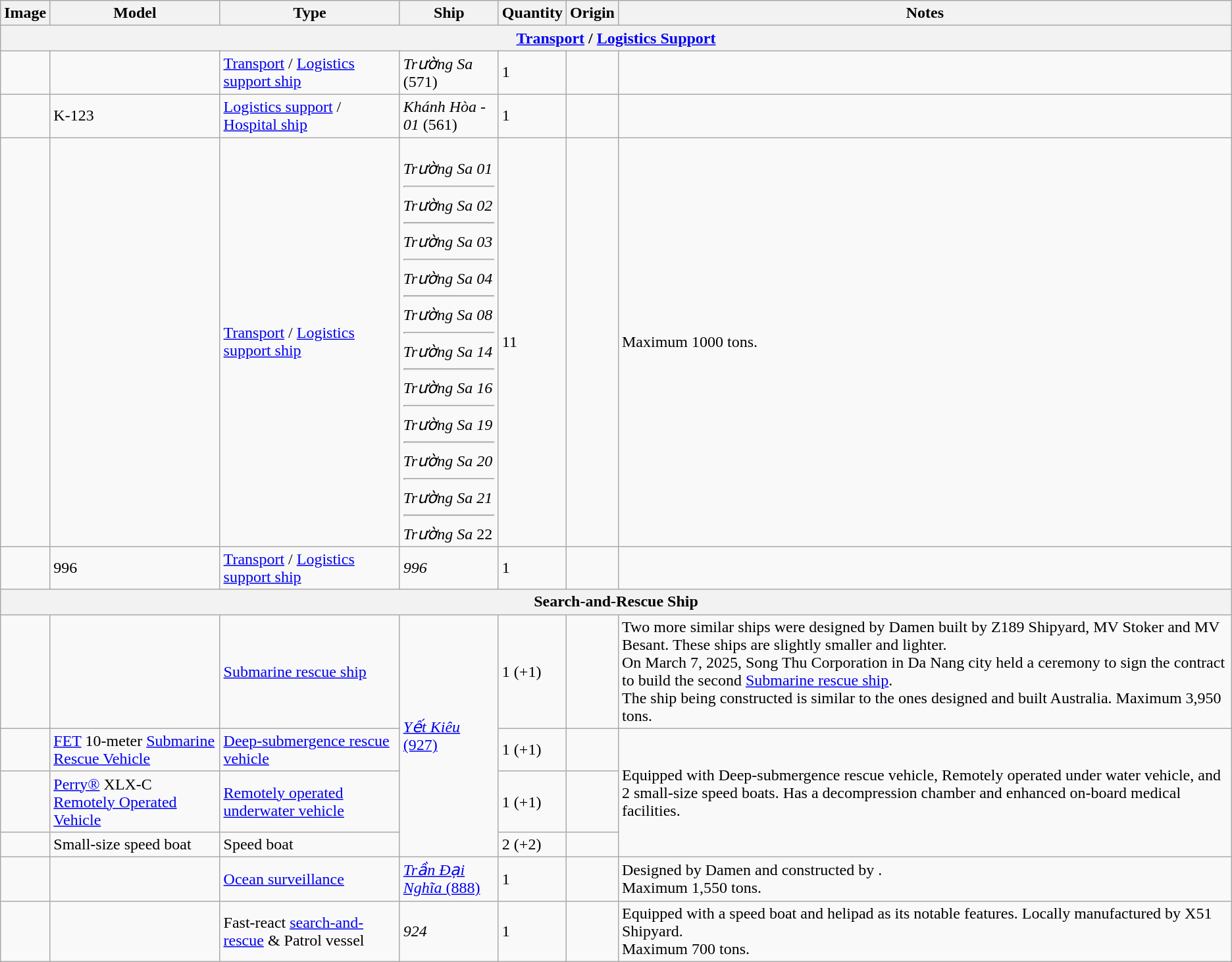<table class="wikitable">
<tr>
<th>Image</th>
<th>Model</th>
<th>Type</th>
<th>Ship</th>
<th>Quantity</th>
<th>Origin</th>
<th>Notes</th>
</tr>
<tr>
<th colspan="7"><a href='#'>Transport</a> / <a href='#'>Logistics Support</a></th>
</tr>
<tr>
<td></td>
<td></td>
<td><a href='#'>Transport</a> / <a href='#'>Logistics support ship</a></td>
<td><em>Trường Sa</em> (571)</td>
<td>1</td>
<td></td>
<td></td>
</tr>
<tr>
<td></td>
<td>K-123</td>
<td><a href='#'>Logistics support</a> / <a href='#'>Hospital ship</a></td>
<td><em>Khánh Hòa - 01</em> (561)</td>
<td>1</td>
<td></td>
<td></td>
</tr>
<tr>
<td></td>
<td></td>
<td><a href='#'>Transport</a> / <a href='#'>Logistics support ship</a></td>
<td><br><em>Trường Sa 01</em><hr><em>Trường Sa 02</em><hr><em>Trường Sa 03</em><hr><em>Trường Sa 04</em><hr><em>Trường Sa 08</em><hr><em>Trường Sa 14</em><hr><em>Trường Sa 16</em><hr><em>Trường Sa 19</em><hr><em>Trường Sa 20</em><hr><em>Trường Sa 21</em><hr><em>Trường Sa</em>   22</td>
<td>11</td>
<td></td>
<td>Maximum 1000 tons.</td>
</tr>
<tr>
<td></td>
<td>996</td>
<td><a href='#'>Transport</a> / <a href='#'>Logistics support ship</a></td>
<td><em>996</em></td>
<td>1</td>
<td></td>
<td></td>
</tr>
<tr>
<th colspan="7">Search-and-Rescue Ship</th>
</tr>
<tr>
<td></td>
<td></td>
<td><a href='#'>Submarine rescue ship</a></td>
<td rowspan="4"><a href='#'><em>Yết Kiêu</em> (927)</a></td>
<td>1 (+1)</td>
<td><br></td>
<td>Two more similar ships were designed by Damen built by Z189 Shipyard, MV Stoker and MV Besant. These ships are slightly smaller and lighter.<br>On March 7, 2025, Song Thu Corporation in Da Nang city held a ceremony to sign the contract to build the second <a href='#'>Submarine rescue ship</a>.<br>The ship being constructed is similar to the ones designed and built Australia. 
Maximum 3,950 tons.</td>
</tr>
<tr>
<td></td>
<td><a href='#'>FET</a> 10-meter <a href='#'>Submarine Rescue Vehicle</a></td>
<td><a href='#'>Deep-submergence rescue vehicle</a></td>
<td>1 (+1)</td>
<td></td>
<td rowspan="3">Equipped with Deep-submergence rescue vehicle, Remotely operated under water vehicle, and 2 small-size speed boats. Has a decompression chamber and enhanced on-board medical facilities.</td>
</tr>
<tr>
<td></td>
<td><a href='#'>Perry®</a> XLX-C <a href='#'>Remotely Operated Vehicle</a></td>
<td><a href='#'>Remotely operated underwater vehicle</a></td>
<td>1 (+1)</td>
<td></td>
</tr>
<tr>
<td></td>
<td>Small-size speed boat</td>
<td>Speed boat</td>
<td>2 (+2)</td>
<td><br></td>
</tr>
<tr>
<td></td>
<td></td>
<td><a href='#'>Ocean surveillance</a></td>
<td><a href='#'><em>Trần Đại Nghĩa</em> (888)</a></td>
<td>1</td>
<td><br></td>
<td>Designed by Damen and constructed by .<br>Maximum 1,550 tons.</td>
</tr>
<tr>
<td></td>
<td></td>
<td>Fast-react <a href='#'>search-and-rescue</a> & Patrol vessel</td>
<td><em>924</em></td>
<td>1</td>
<td></td>
<td>Equipped with a speed boat and helipad as its notable features. Locally manufactured by X51 Shipyard.<br>Maximum 700 tons.</td>
</tr>
</table>
